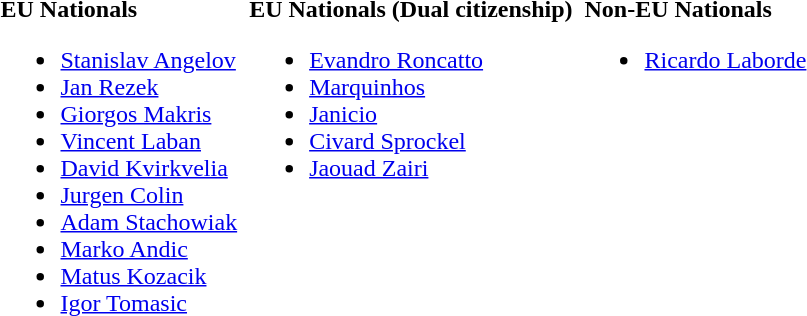<table>
<tr style="vertical-align:top;">
<td><br><strong>EU Nationals</strong><ul><li>  <a href='#'>Stanislav Angelov</a></li><li>  <a href='#'>Jan Rezek</a></li><li>  <a href='#'>Giorgos Makris</a></li><li>  <a href='#'>Vincent Laban</a></li><li>  <a href='#'>David Kvirkvelia</a></li><li>  <a href='#'>Jurgen Colin</a></li><li>  <a href='#'>Adam Stachowiak</a></li><li>  <a href='#'>Marko Andic</a></li><li>  <a href='#'>Matus Kozacik</a></li><li>   <a href='#'>Igor Tomasic</a></li></ul></td>
<td></td>
<td><br><strong>EU Nationals (Dual citizenship)</strong><ul><li>  <a href='#'>Evandro Roncatto</a></li><li>  <a href='#'>Marquinhos</a></li><li>  <a href='#'>Janicio</a></li><li>  <a href='#'>Civard Sprockel</a></li><li>  <a href='#'>Jaouad Zairi</a></li></ul></td>
<td></td>
<td><br><strong>Non-EU Nationals</strong><ul><li> <a href='#'>Ricardo Laborde</a></li></ul></td>
<td></td>
<td></td>
</tr>
</table>
